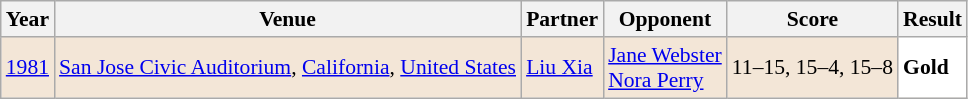<table class="sortable wikitable" style="font-size: 90%;">
<tr>
<th>Year</th>
<th>Venue</th>
<th>Partner</th>
<th>Opponent</th>
<th>Score</th>
<th>Result</th>
</tr>
<tr style="background:#F3E6D7">
<td align="center"><a href='#'>1981</a></td>
<td align="left"><a href='#'>San Jose Civic Auditorium</a>, <a href='#'>California</a>, <a href='#'>United States</a></td>
<td align="left"> <a href='#'>Liu Xia</a></td>
<td align="left"> <a href='#'>Jane Webster</a> <br>  <a href='#'>Nora Perry</a></td>
<td align="left">11–15, 15–4, 15–8</td>
<td style="text-align:left; background:white"> <strong>Gold</strong></td>
</tr>
</table>
